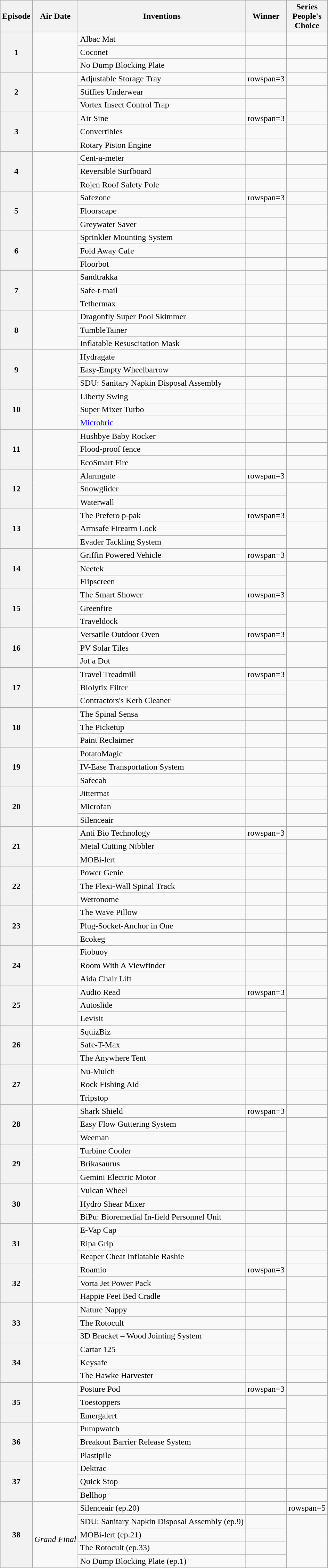<table class="wikitable">
<tr>
<th>Episode</th>
<th>Air Date</th>
<th>Inventions</th>
<th>Winner</th>
<th>Series<br>People's<br>Choice </th>
</tr>
<tr>
<th scope=row rowspan=3>1</th>
<td rowspan=3></td>
<td>Albac Mat</td>
<td></td>
<td></td>
</tr>
<tr>
<td>Coconet</td>
<td></td>
<td></td>
</tr>
<tr>
<td>No Dump Blocking Plate</td>
<td></td>
<td></td>
</tr>
<tr>
<th scope=row rowspan=3>2</th>
<td rowspan=3></td>
<td>Adjustable Storage Tray</td>
<td>rowspan=3 </td>
<td></td>
</tr>
<tr>
<td>Stiffies Underwear</td>
<td></td>
</tr>
<tr>
<td>Vortex Insect Control Trap</td>
<td></td>
</tr>
<tr>
<th scope=row rowspan=3>3</th>
<td rowspan=3></td>
<td>Air Sine</td>
<td>rowspan=3 </td>
<td></td>
</tr>
<tr>
<td>Convertibles</td>
<td></td>
</tr>
<tr>
<td>Rotary Piston Engine</td>
<td></td>
</tr>
<tr>
<th scope=row rowspan=3>4</th>
<td rowspan=3></td>
<td>Cent-a-meter</td>
<td></td>
<td></td>
</tr>
<tr>
<td>Reversible Surfboard</td>
<td></td>
<td></td>
</tr>
<tr>
<td>Rojen Roof Safety Pole</td>
<td></td>
<td></td>
</tr>
<tr>
<th scope=row rowspan=3>5</th>
<td rowspan=3></td>
<td>Safezone</td>
<td>rowspan=3 </td>
<td></td>
</tr>
<tr>
<td>Floorscape</td>
<td></td>
</tr>
<tr>
<td>Greywater Saver</td>
<td></td>
</tr>
<tr>
<th scope=row rowspan=3>6</th>
<td rowspan=3></td>
<td>Sprinkler Mounting System</td>
<td></td>
<td></td>
</tr>
<tr>
<td>Fold Away Cafe</td>
<td></td>
<td></td>
</tr>
<tr>
<td>Floorbot</td>
<td></td>
<td></td>
</tr>
<tr>
<th scope=row rowspan=3>7</th>
<td rowspan=3></td>
<td>Sandtrakka</td>
<td></td>
<td></td>
</tr>
<tr>
<td>Safe-t-mail</td>
<td></td>
<td></td>
</tr>
<tr>
<td>Tethermax</td>
<td></td>
<td></td>
</tr>
<tr>
<th scope=row rowspan=3>8</th>
<td rowspan=3></td>
<td>Dragonfly Super Pool Skimmer </td>
<td></td>
<td></td>
</tr>
<tr>
<td>TumbleTainer</td>
<td></td>
<td></td>
</tr>
<tr>
<td>Inflatable Resuscitation Mask</td>
<td></td>
<td></td>
</tr>
<tr>
<th scope=row rowspan=3>9</th>
<td rowspan=3></td>
<td>Hydragate</td>
<td></td>
<td></td>
</tr>
<tr>
<td>Easy-Empty Wheelbarrow</td>
<td></td>
<td></td>
</tr>
<tr>
<td>SDU: Sanitary Napkin Disposal Assembly</td>
<td></td>
<td></td>
</tr>
<tr>
<th scope=row rowspan=3>10</th>
<td rowspan=3></td>
<td>Liberty Swing</td>
<td></td>
<td></td>
</tr>
<tr>
<td>Super Mixer Turbo</td>
<td></td>
<td></td>
</tr>
<tr>
<td><a href='#'>Microbric</a></td>
<td></td>
<td></td>
</tr>
<tr>
<th scope=row rowspan=3>11</th>
<td rowspan=3></td>
<td>Hushbye Baby Rocker</td>
<td></td>
<td></td>
</tr>
<tr>
<td>Flood-proof fence</td>
<td></td>
<td></td>
</tr>
<tr>
<td>EcoSmart Fire</td>
<td></td>
<td></td>
</tr>
<tr>
<th scope=row rowspan=3>12</th>
<td rowspan=3></td>
<td>Alarmgate</td>
<td>rowspan=3 </td>
<td></td>
</tr>
<tr>
<td>Snowglider</td>
<td></td>
</tr>
<tr>
<td>Waterwall</td>
<td></td>
</tr>
<tr>
<th scope=row rowspan=3>13</th>
<td rowspan=3></td>
<td>The Prefero p-pak</td>
<td>rowspan=3 </td>
<td></td>
</tr>
<tr>
<td>Armsafe Firearm Lock</td>
<td></td>
</tr>
<tr>
<td>Evader Tackling System</td>
<td></td>
</tr>
<tr>
<th scope=row rowspan=3>14</th>
<td rowspan=3></td>
<td>Griffin Powered Vehicle</td>
<td>rowspan=3 </td>
<td></td>
</tr>
<tr>
<td>Neetek</td>
<td></td>
</tr>
<tr>
<td>Flipscreen</td>
<td></td>
</tr>
<tr>
<th scope=row rowspan=3>15</th>
<td rowspan=3></td>
<td>The Smart Shower</td>
<td>rowspan=3 </td>
<td></td>
</tr>
<tr>
<td>Greenfire</td>
<td></td>
</tr>
<tr>
<td>Traveldock</td>
<td></td>
</tr>
<tr>
<th scope=row rowspan=3>16</th>
<td rowspan=3></td>
<td>Versatile Outdoor Oven</td>
<td>rowspan=3 </td>
<td></td>
</tr>
<tr>
<td>PV Solar Tiles</td>
<td></td>
</tr>
<tr>
<td>Jot a Dot</td>
<td></td>
</tr>
<tr>
<th scope=row rowspan=3>17</th>
<td rowspan=3></td>
<td>Travel Treadmill</td>
<td>rowspan=3 </td>
<td></td>
</tr>
<tr>
<td>Biolytix Filter</td>
<td></td>
</tr>
<tr>
<td>Contractors's Kerb Cleaner</td>
<td></td>
</tr>
<tr>
<th scope=row rowspan=3>18</th>
<td rowspan=3></td>
<td>The Spinal Sensa</td>
<td></td>
<td></td>
</tr>
<tr>
<td>The Picketup</td>
<td></td>
<td></td>
</tr>
<tr>
<td>Paint Reclaimer</td>
<td></td>
<td></td>
</tr>
<tr>
<th scope=row rowspan=3>19</th>
<td rowspan=3></td>
<td>PotatoMagic</td>
<td></td>
<td></td>
</tr>
<tr>
<td>IV-Ease Transportation System</td>
<td></td>
<td></td>
</tr>
<tr>
<td>Safecab</td>
<td></td>
<td></td>
</tr>
<tr>
<th scope=row rowspan=3>20</th>
<td rowspan=3></td>
<td>Jittermat</td>
<td></td>
<td></td>
</tr>
<tr>
<td>Microfan</td>
<td></td>
<td></td>
</tr>
<tr>
<td>Silenceair</td>
<td></td>
<td></td>
</tr>
<tr>
<th scope=row rowspan=3>21</th>
<td rowspan=3></td>
<td>Anti Bio Technology</td>
<td>rowspan=3 </td>
<td></td>
</tr>
<tr>
<td>Metal Cutting Nibbler</td>
<td></td>
</tr>
<tr>
<td>MOBi-lert</td>
<td></td>
</tr>
<tr>
<th scope=row rowspan=3>22</th>
<td rowspan=3></td>
<td>Power Genie</td>
<td></td>
<td></td>
</tr>
<tr>
<td>The Flexi-Wall Spinal Track</td>
<td></td>
<td></td>
</tr>
<tr>
<td>Wetronome</td>
<td></td>
<td></td>
</tr>
<tr>
<th scope=row rowspan=3>23</th>
<td rowspan=3></td>
<td>The Wave Pillow</td>
<td></td>
<td></td>
</tr>
<tr>
<td>Plug-Socket-Anchor in One</td>
<td></td>
<td></td>
</tr>
<tr>
<td>Ecokeg</td>
<td></td>
<td></td>
</tr>
<tr>
<th scope=row rowspan=3>24</th>
<td rowspan=3></td>
<td>Fiobuoy</td>
<td></td>
<td></td>
</tr>
<tr>
<td>Room With A Viewfinder</td>
<td></td>
<td></td>
</tr>
<tr>
<td>Aida Chair Lift</td>
<td></td>
<td></td>
</tr>
<tr>
<th scope=row rowspan=3>25</th>
<td rowspan=3></td>
<td>Audio Read</td>
<td>rowspan=3 </td>
<td></td>
</tr>
<tr>
<td>Autoslide</td>
<td></td>
</tr>
<tr>
<td>Levisit</td>
<td></td>
</tr>
<tr>
<th scope=row rowspan=3>26</th>
<td rowspan=3></td>
<td>SquizBiz</td>
<td></td>
<td></td>
</tr>
<tr>
<td>Safe-T-Max</td>
<td></td>
<td></td>
</tr>
<tr>
<td>The Anywhere Tent</td>
<td></td>
<td></td>
</tr>
<tr>
<th scope=row rowspan=3>27</th>
<td rowspan=3></td>
<td>Nu-Mulch</td>
<td></td>
<td></td>
</tr>
<tr>
<td>Rock Fishing Aid</td>
<td></td>
<td></td>
</tr>
<tr>
<td>Tripstop</td>
<td></td>
<td></td>
</tr>
<tr>
<th scope=row rowspan=3>28</th>
<td rowspan=3></td>
<td>Shark Shield</td>
<td>rowspan=3 </td>
<td></td>
</tr>
<tr>
<td>Easy Flow Guttering System</td>
<td></td>
</tr>
<tr>
<td>Weeman</td>
<td></td>
</tr>
<tr>
<th scope=row rowspan=3>29</th>
<td rowspan=3></td>
<td>Turbine Cooler</td>
<td></td>
<td></td>
</tr>
<tr>
<td>Brikasaurus</td>
<td></td>
<td></td>
</tr>
<tr>
<td>Gemini Electric Motor</td>
<td></td>
<td></td>
</tr>
<tr>
<th scope=row rowspan=3>30</th>
<td rowspan=3></td>
<td>Vulcan Wheel</td>
<td></td>
<td></td>
</tr>
<tr>
<td>Hydro Shear Mixer</td>
<td></td>
<td></td>
</tr>
<tr>
<td>BiPu: Bioremedial In-field Personnel Unit</td>
<td></td>
<td></td>
</tr>
<tr>
<th scope=row rowspan=3>31</th>
<td rowspan=3></td>
<td>E-Vap Cap</td>
<td></td>
<td></td>
</tr>
<tr>
<td>Ripa Grip</td>
<td></td>
<td></td>
</tr>
<tr>
<td>Reaper Cheat Inflatable Rashie</td>
<td></td>
<td></td>
</tr>
<tr>
<th scope=row rowspan=3>32</th>
<td rowspan=3></td>
<td>Roamio</td>
<td>rowspan=3 </td>
<td></td>
</tr>
<tr>
<td>Vorta Jet Power Pack</td>
<td></td>
</tr>
<tr>
<td>Happie Feet Bed Cradle</td>
<td></td>
</tr>
<tr>
<th scope=row rowspan=3>33</th>
<td rowspan=3></td>
<td>Nature Nappy</td>
<td></td>
<td></td>
</tr>
<tr>
<td>The Rotocult</td>
<td></td>
<td></td>
</tr>
<tr>
<td>3D Bracket – Wood Jointing System</td>
<td></td>
<td></td>
</tr>
<tr>
<th scope=row rowspan=3>34</th>
<td rowspan=3></td>
<td>Cartar 125</td>
<td></td>
<td></td>
</tr>
<tr>
<td>Keysafe</td>
<td></td>
<td></td>
</tr>
<tr>
<td>The Hawke Harvester</td>
<td></td>
<td></td>
</tr>
<tr>
<th scope=row rowspan=3>35</th>
<td rowspan=3></td>
<td>Posture Pod</td>
<td>rowspan=3 </td>
<td></td>
</tr>
<tr>
<td>Toestoppers</td>
<td></td>
</tr>
<tr>
<td>Emergalert</td>
<td></td>
</tr>
<tr>
<th scope=row rowspan=3>36</th>
<td rowspan=3></td>
<td>Pumpwatch</td>
<td></td>
<td></td>
</tr>
<tr>
<td>Breakout Barrier Release System</td>
<td></td>
<td></td>
</tr>
<tr>
<td>Plastipile</td>
<td></td>
<td></td>
</tr>
<tr>
<th scope=row rowspan=3>37</th>
<td rowspan=3></td>
<td>Dektrac</td>
<td></td>
<td></td>
</tr>
<tr>
<td>Quick Stop</td>
<td></td>
<td></td>
</tr>
<tr>
<td>Bellhop</td>
<td></td>
<td></td>
</tr>
<tr>
<th scope=row rowspan=5>38</th>
<td rowspan=5><br><em>Grand Final</em></td>
<td>Silenceair (ep.20)</td>
<td></td>
<td>rowspan=5 </td>
</tr>
<tr>
<td>SDU: Sanitary Napkin Disposal Assembly (ep.9)</td>
<td></td>
</tr>
<tr>
<td>MOBi-lert (ep.21)</td>
<td></td>
</tr>
<tr>
<td>The Rotocult (ep.33)</td>
<td></td>
</tr>
<tr>
<td>No Dump Blocking Plate (ep.1)</td>
<td></td>
</tr>
</table>
